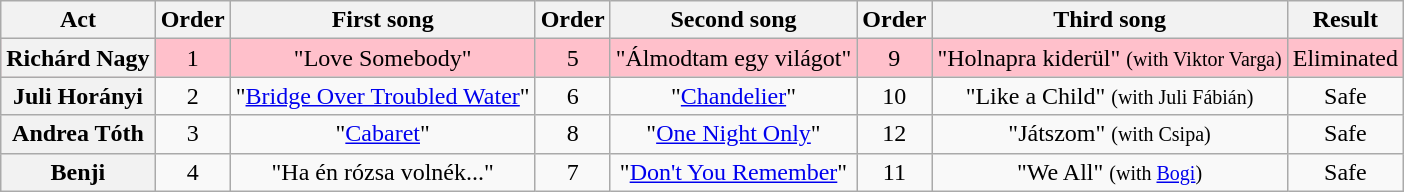<table class="wikitable" style="text-align:center;">
<tr>
<th scope="col">Act</th>
<th scope="col">Order</th>
<th scope="col">First song</th>
<th scope="col">Order</th>
<th scope="col">Second song</th>
<th scope="col">Order</th>
<th scope="col">Third song</th>
<th scope="col">Result</th>
</tr>
<tr bgcolor="pink">
<th scope="row">Richárd Nagy</th>
<td>1</td>
<td>"Love Somebody"</td>
<td>5</td>
<td>"Álmodtam egy világot"</td>
<td>9</td>
<td>"Holnapra kiderül" <small>(with Viktor Varga)</small></td>
<td>Eliminated</td>
</tr>
<tr>
<th scope="row">Juli Horányi</th>
<td>2</td>
<td>"<a href='#'>Bridge Over Troubled Water</a>"</td>
<td>6</td>
<td>"<a href='#'>Chandelier</a>"</td>
<td>10</td>
<td>"Like a Child" <small>(with Juli Fábián)</small></td>
<td>Safe</td>
</tr>
<tr>
<th scope="row">Andrea Tóth</th>
<td>3</td>
<td>"<a href='#'>Cabaret</a>"</td>
<td>8</td>
<td>"<a href='#'>One Night Only</a>"</td>
<td>12</td>
<td>"Játszom" <small>(with Csipa)</small></td>
<td>Safe</td>
</tr>
<tr>
<th scope="row">Benji</th>
<td>4</td>
<td>"Ha én rózsa volnék..."</td>
<td>7</td>
<td>"<a href='#'>Don't You Remember</a>"</td>
<td>11</td>
<td>"We All" <small>(with <a href='#'>Bogi</a>)</small></td>
<td>Safe</td>
</tr>
</table>
